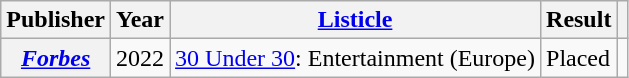<table class="wikitable plainrowheaders sortable">
<tr>
<th scope="col">Publisher</th>
<th scope="col">Year</th>
<th scope="col"><a href='#'>Listicle</a></th>
<th scope="col">Result</th>
<th class="unsortable" scope="col"></th>
</tr>
<tr>
<th scope="row"><em><a href='#'>Forbes</a></em></th>
<td>2022</td>
<td><a href='#'>30 Under 30</a>: Entertainment (Europe)</td>
<td>Placed</td>
<td align="center"></td>
</tr>
</table>
